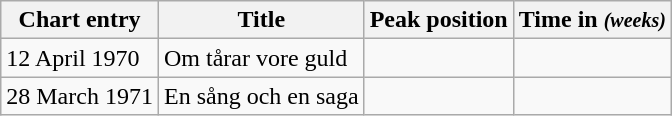<table class="wikitable">
<tr>
<th>Chart entry</th>
<th>Title</th>
<th>Peak position</th>
<th>Time in <small><em>(weeks)</em></small></th>
</tr>
<tr>
<td>12 April 1970</td>
<td>Om tårar vore guld</td>
<td><strong></strong></td>
<td><em></em></td>
</tr>
<tr>
<td>28 March 1971</td>
<td>En sång och en saga</td>
<td><strong></strong></td>
<td><em></em></td>
</tr>
</table>
